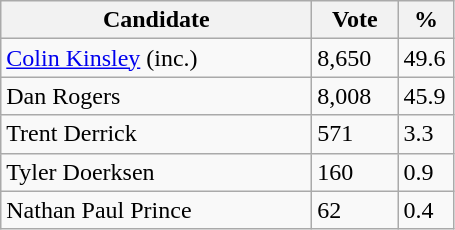<table class="wikitable">
<tr>
<th bgcolor="#DDDDFF" width="200px">Candidate</th>
<th bgcolor="#DDDDFF" width="50px">Vote</th>
<th bgcolor="#DDDDFF" width="30px">%</th>
</tr>
<tr>
<td><a href='#'>Colin Kinsley</a> (inc.)</td>
<td>8,650</td>
<td>49.6</td>
</tr>
<tr>
<td>Dan Rogers</td>
<td>8,008</td>
<td>45.9</td>
</tr>
<tr>
<td>Trent Derrick</td>
<td>571</td>
<td>3.3</td>
</tr>
<tr>
<td>Tyler Doerksen</td>
<td>160</td>
<td>0.9</td>
</tr>
<tr>
<td>Nathan Paul Prince</td>
<td>62</td>
<td>0.4</td>
</tr>
</table>
